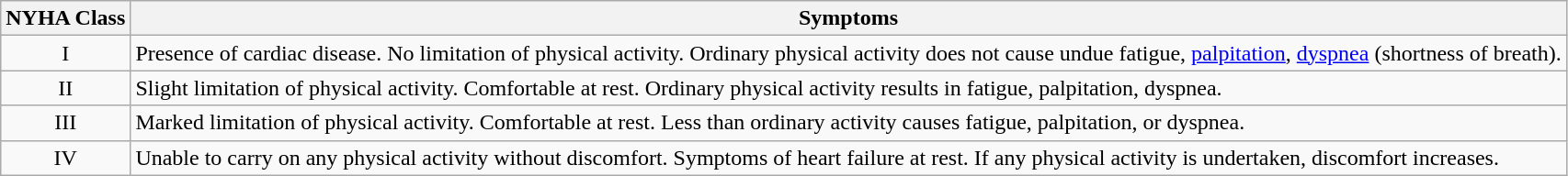<table class="wikitable">
<tr>
<th>NYHA Class</th>
<th>Symptoms</th>
</tr>
<tr>
<td align="center">I</td>
<td>Presence of cardiac disease. No limitation of physical activity. Ordinary physical activity does not cause undue fatigue, <a href='#'>palpitation</a>, <a href='#'>dyspnea</a> (shortness of breath).</td>
</tr>
<tr>
<td align="center">II</td>
<td>Slight limitation of physical activity. Comfortable at rest. Ordinary physical activity results in fatigue, palpitation, dyspnea.</td>
</tr>
<tr>
<td align="center">III</td>
<td>Marked limitation of physical activity. Comfortable at rest. Less than ordinary activity causes fatigue, palpitation, or dyspnea.</td>
</tr>
<tr>
<td align="center">IV</td>
<td>Unable to carry on any physical activity without discomfort. Symptoms of heart failure at rest. If any physical activity is undertaken, discomfort increases.</td>
</tr>
</table>
